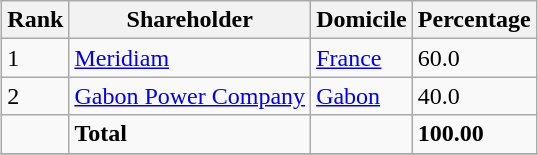<table class="wikitable sortable" style="margin: 0.5em auto">
<tr>
<th>Rank</th>
<th>Shareholder</th>
<th>Domicile</th>
<th>Percentage</th>
</tr>
<tr>
<td>1</td>
<td><a href='#'>Meridiam</a></td>
<td><a href='#'>France</a></td>
<td>60.0</td>
</tr>
<tr>
<td>2</td>
<td><a href='#'>Gabon Power Company</a></td>
<td><a href='#'>Gabon</a></td>
<td>40.0</td>
</tr>
<tr>
<td></td>
<td><strong>Total</strong></td>
<td></td>
<td><strong>100.00</strong></td>
</tr>
<tr>
</tr>
</table>
